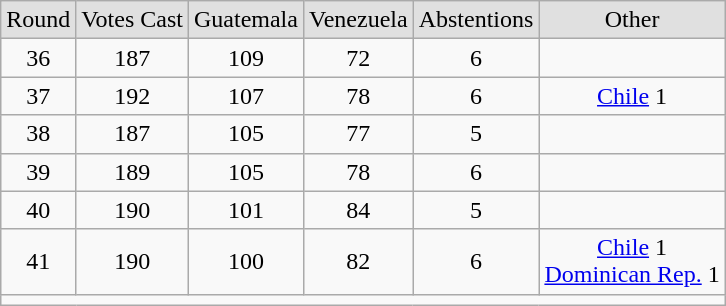<table class="wikitable" style="float:Left; empty-cells:show;">
<tr bgcolor="e0e0e0" align=center>
<td>Round</td>
<td>Votes Cast</td>
<td>Guatemala</td>
<td>Venezuela</td>
<td>Abstentions</td>
<td>Other</td>
</tr>
<tr align=center>
<td>36</td>
<td>187</td>
<td>109</td>
<td>72</td>
<td>6</td>
<td></td>
</tr>
<tr align=center>
<td>37</td>
<td>192</td>
<td>107</td>
<td>78</td>
<td>6</td>
<td><a href='#'>Chile</a> 1</td>
</tr>
<tr align=center>
<td>38</td>
<td>187</td>
<td>105</td>
<td>77</td>
<td>5</td>
<td></td>
</tr>
<tr align=center>
<td>39</td>
<td>189</td>
<td>105</td>
<td>78</td>
<td>6</td>
<td></td>
</tr>
<tr align=center>
<td>40</td>
<td>190</td>
<td>101</td>
<td>84</td>
<td>5</td>
<td></td>
</tr>
<tr align=center>
<td>41</td>
<td>190</td>
<td>100</td>
<td>82</td>
<td>6</td>
<td><a href='#'>Chile</a> 1<br><a href='#'>Dominican Rep.</a> 1</td>
</tr>
<tr>
<td colspan="6"></td>
</tr>
</table>
